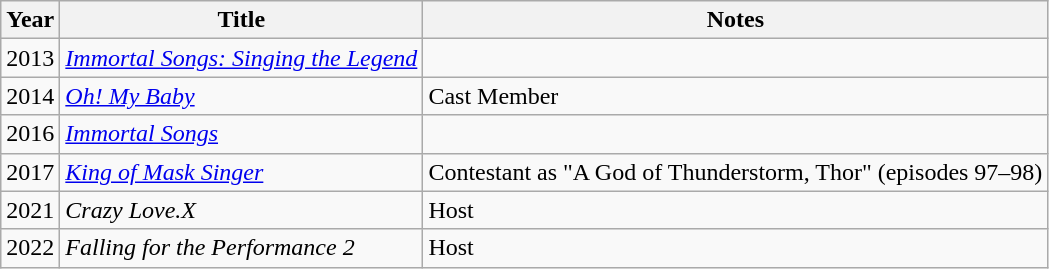<table class="wikitable">
<tr>
<th>Year</th>
<th>Title</th>
<th>Notes</th>
</tr>
<tr>
<td>2013</td>
<td><em><a href='#'>Immortal Songs: Singing the Legend</a></em></td>
<td></td>
</tr>
<tr>
<td>2014</td>
<td><em><a href='#'>Oh! My Baby</a></em></td>
<td>Cast Member</td>
</tr>
<tr>
<td>2016</td>
<td><em><a href='#'>Immortal Songs</a></em></td>
<td></td>
</tr>
<tr>
<td>2017</td>
<td><em><a href='#'>King of Mask Singer</a></em></td>
<td>Contestant as "A God of Thunderstorm, Thor" (episodes 97–98)</td>
</tr>
<tr>
<td>2021</td>
<td><em>Crazy Love.X</em></td>
<td>Host</td>
</tr>
<tr>
<td>2022</td>
<td><em>Falling for the Performance 2</em></td>
<td>Host</td>
</tr>
</table>
